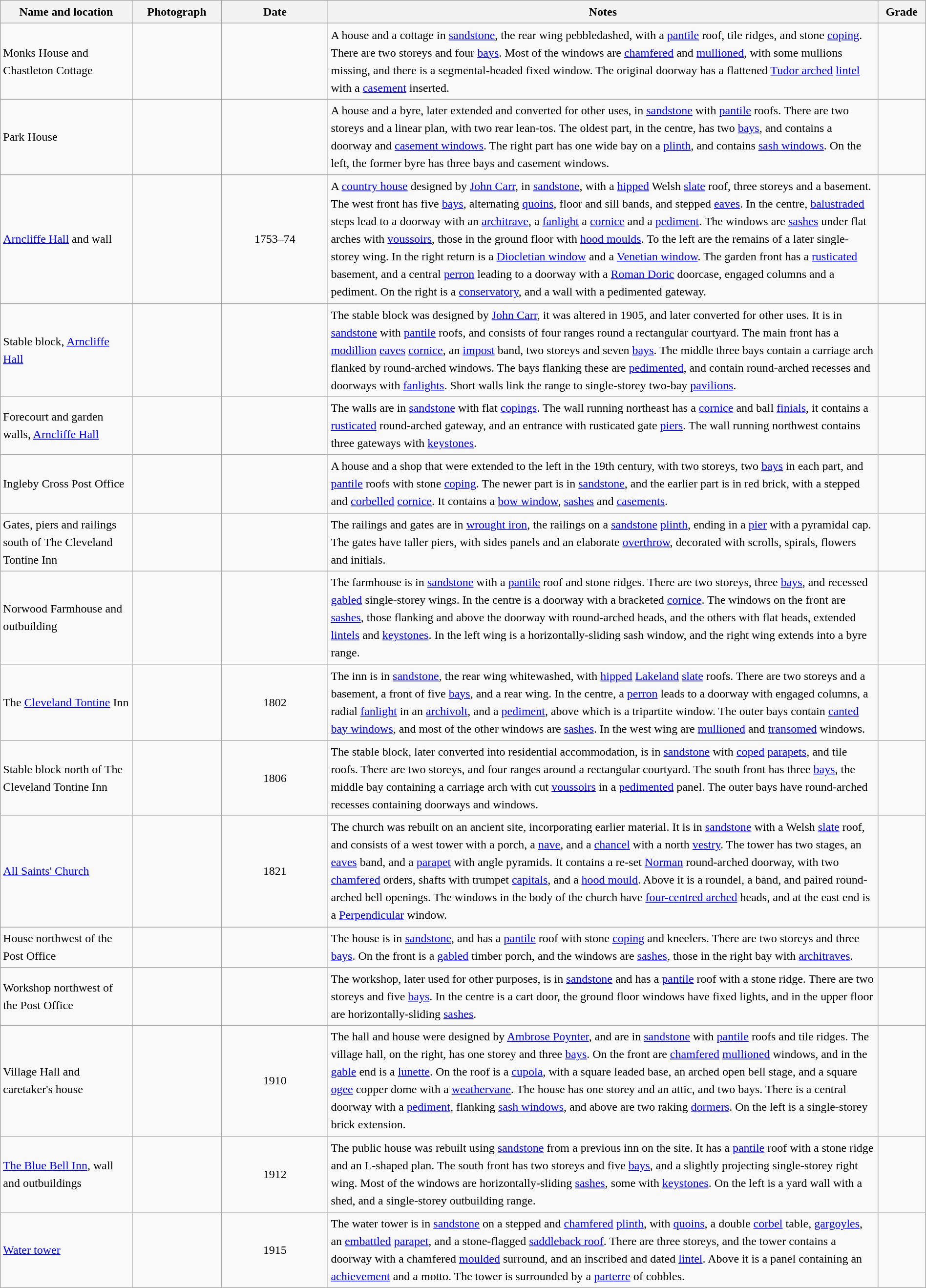<table class="wikitable sortable plainrowheaders" style="width:100%; border:0px; text-align:left; line-height:150%">
<tr>
<th scope="col"  style="width:150px">Name and location</th>
<th scope="col"  style="width:100px" class="unsortable">Photograph</th>
<th scope="col"  style="width:120px">Date</th>
<th scope="col"  style="width:650px" class="unsortable">Notes</th>
<th scope="col"  style="width:50px">Grade</th>
</tr>
<tr>
<td>Monks House and Chastleton Cottage<br><small></small></td>
<td></td>
<td align="center"></td>
<td>A house and a cottage in <a href='#'>sandstone</a>, the rear wing pebbledashed, with a <a href='#'>pantile</a> roof, tile ridges, and stone <a href='#'>coping</a>. There are two storeys and four <a href='#'>bays</a>. Most of the windows are <a href='#'>chamfered</a> and <a href='#'>mullioned</a>, with some mullions missing, and there is a segmental-headed fixed window. The original doorway has a flattened <a href='#'>Tudor arched</a> <a href='#'>lintel</a> with a <a href='#'>casement</a> inserted.</td>
<td align="center" ></td>
</tr>
<tr>
<td>Park House<br><small></small></td>
<td></td>
<td align="center"></td>
<td>A house and a byre, later extended and converted for other uses, in <a href='#'>sandstone</a> with <a href='#'>pantile</a> roofs. There are two storeys and a linear plan, with two rear lean-tos. The oldest part, in the centre, has two <a href='#'>bays</a>, and contains a doorway and <a href='#'>casement windows</a>. The right part has one wide bay on a <a href='#'>plinth</a>, and contains <a href='#'>sash windows</a>. On the left, the former byre has three bays and casement windows.</td>
<td align="center" ></td>
</tr>
<tr>
<td><a href='#'>Arncliffe Hall</a> and wall<br><small></small></td>
<td></td>
<td align="center">1753–74</td>
<td>A <a href='#'>country house</a> designed by <a href='#'>John Carr</a>, in <a href='#'>sandstone</a>, with a <a href='#'>hipped</a> Welsh <a href='#'>slate</a> roof, three storeys and a basement. The west front has five <a href='#'>bays</a>, alternating <a href='#'>quoins</a>, floor and sill bands, and stepped <a href='#'>eaves</a>. In the centre, <a href='#'>balustraded</a> steps lead to a doorway with an <a href='#'>architrave</a>, a <a href='#'>fanlight</a> a <a href='#'>cornice</a> and a <a href='#'>pediment</a>. The windows are <a href='#'>sashes</a> under flat arches with <a href='#'>voussoirs</a>, those in the ground floor with <a href='#'>hood moulds</a>. To the left are the remains of  a later single-storey wing. In the right return is a <a href='#'>Diocletian window</a> and a <a href='#'>Venetian window</a>. The garden front has a <a href='#'>rusticated</a> basement, and a central <a href='#'>perron</a> leading to a doorway with a <a href='#'>Roman Doric</a> doorcase, engaged columns and a pediment. On the right is a <a href='#'>conservatory</a>, and a wall with a pedimented gateway.</td>
<td align="center" ></td>
</tr>
<tr>
<td>Stable block, <a href='#'>Arncliffe Hall</a><br><small></small></td>
<td></td>
<td align="center"></td>
<td>The stable block was designed by <a href='#'>John Carr</a>, it was altered in 1905, and later converted for other uses. It is in <a href='#'>sandstone</a> with <a href='#'>pantile</a> roofs, and consists of four ranges round a rectangular courtyard. The main front has a <a href='#'>modillion</a> <a href='#'>eaves</a> <a href='#'>cornice</a>, an <a href='#'>impost</a> band, two storeys and seven <a href='#'>bays</a>. The middle three bays contain a carriage arch flanked by round-arched windows. The bays flanking these are <a href='#'>pedimented</a>, and contain round-arched recesses and doorways with <a href='#'>fanlights</a>. Short walls link the range to single-storey two-bay <a href='#'>pavilions</a>.</td>
<td align="center" ></td>
</tr>
<tr>
<td>Forecourt and garden walls, <a href='#'>Arncliffe Hall</a><br><small></small></td>
<td></td>
<td align="center"></td>
<td>The walls are in <a href='#'>sandstone</a> with flat <a href='#'>copings</a>. The wall running northeast has a <a href='#'>cornice</a> and ball <a href='#'>finials</a>, it contains a <a href='#'>rusticated</a> round-arched gateway, and an entrance with rusticated gate <a href='#'>piers</a>. The wall running northwest contains three gateways with <a href='#'>keystones</a>.</td>
<td align="center" ></td>
</tr>
<tr>
<td>Ingleby Cross Post Office<br><small></small></td>
<td></td>
<td align="center"></td>
<td>A house and a shop that were extended to the left in the 19th century, with two storeys, two <a href='#'>bays</a> in each part, and <a href='#'>pantile</a> roofs with stone <a href='#'>coping</a>. The newer part is in <a href='#'>sandstone</a>, and the earlier part is in red brick, with a stepped and <a href='#'>corbelled</a> <a href='#'>cornice</a>.  It contains a <a href='#'>bow window</a>, <a href='#'>sashes</a> and <a href='#'>casements</a>.</td>
<td align="center" ></td>
</tr>
<tr>
<td>Gates, piers and railings south of The Cleveland Tontine Inn<br><small></small></td>
<td></td>
<td align="center"></td>
<td>The railings and gates are in <a href='#'>wrought iron</a>, the railings on a <a href='#'>sandstone</a> <a href='#'>plinth</a>, ending in a <a href='#'>pier</a> with a pyramidal cap. The gates have taller piers, with sides panels and an elaborate <a href='#'>overthrow</a>, decorated with scrolls, spirals, flowers and initials.</td>
<td align="center" ></td>
</tr>
<tr>
<td>Norwood Farmhouse and outbuilding<br><small></small></td>
<td></td>
<td align="center"></td>
<td>The farmhouse is in <a href='#'>sandstone</a> with a <a href='#'>pantile</a> roof and stone ridges. There are two storeys, three <a href='#'>bays</a>, and recessed <a href='#'>gabled</a> single-storey wings. In the centre is a doorway with a bracketed <a href='#'>cornice</a>. The windows on the front are <a href='#'>sashes</a>, those flanking and above the doorway with round-arched heads, and the others with flat heads, extended <a href='#'>lintels</a> and <a href='#'>keystones</a>. In the left wing is a horizontally-sliding sash window, and the right wing extends into a byre range.</td>
<td align="center" ></td>
</tr>
<tr>
<td>The <a href='#'>Cleveland Tontine</a> Inn<br><small></small></td>
<td></td>
<td align="center">1802</td>
<td>The inn is in <a href='#'>sandstone</a>, the rear wing whitewashed, with <a href='#'>hipped</a> <a href='#'>Lakeland</a> <a href='#'>slate</a> roofs. There are two storeys and a basement, a front of five <a href='#'>bays</a>, and a rear wing. In the centre, a <a href='#'>perron</a> leads to a doorway with engaged columns, a radial <a href='#'>fanlight</a> in an <a href='#'>archivolt</a>, and a <a href='#'>pediment</a>, above which is a tripartite window. The outer  bays contain <a href='#'>canted</a> <a href='#'>bay windows</a>, and most of the  other windows are <a href='#'>sashes</a>. In the west wing are <a href='#'>mullioned</a> and <a href='#'> transomed</a> windows.</td>
<td align="center" ></td>
</tr>
<tr>
<td>Stable block north of The Cleveland Tontine Inn<br><small></small></td>
<td></td>
<td align="center">1806</td>
<td>The stable block, later converted into residential accommodation, is in <a href='#'>sandstone</a> with <a href='#'>coped</a> <a href='#'>parapets</a>, and tile roofs. There are two storeys, and four ranges around a rectangular courtyard. The south front has three <a href='#'>bays</a>, the middle bay containing a carriage arch with cut <a href='#'>voussoirs</a> in a <a href='#'>pedimented</a> panel. The outer bays have round-arched recesses containing doorways and windows.</td>
<td align="center" ></td>
</tr>
<tr>
<td><a href='#'>All Saints' Church</a><br><small></small></td>
<td></td>
<td align="center">1821</td>
<td>The church was rebuilt on an ancient site, incorporating earlier material. It is in <a href='#'>sandstone</a> with a Welsh <a href='#'>slate</a> roof, and consists of a west tower with a porch, a <a href='#'>nave</a>, and a <a href='#'>chancel</a> with a north <a href='#'>vestry</a>. The tower has two stages, an <a href='#'>eaves</a> band, and a <a href='#'>parapet</a> with angle pyramids. It contains a re-set <a href='#'>Norman</a> round-arched doorway, with two <a href='#'>chamfered</a> orders, shafts with trumpet <a href='#'>capitals</a>, and a <a href='#'>hood mould</a>. Above it is a roundel, a band, and paired round-arched bell openings. The windows in the body of the church have <a href='#'>four-centred arched</a> heads, and at the east end is a <a href='#'>Perpendicular</a> window.</td>
<td align="center" ></td>
</tr>
<tr>
<td>House northwest of the Post Office<br><small></small></td>
<td></td>
<td align="center"></td>
<td>The house is in <a href='#'>sandstone</a>, and has a <a href='#'>pantile</a> roof with stone <a href='#'>coping</a> and kneelers. There are two storeys and three <a href='#'>bays</a>. On the front is a <a href='#'>gabled</a> timber porch, and the windows are <a href='#'>sashes</a>, those in the right bay with <a href='#'>architraves</a>.</td>
<td align="center" ></td>
</tr>
<tr>
<td>Workshop northwest of the Post Office<br><small></small></td>
<td></td>
<td align="center"></td>
<td>The workshop, later used for other purposes, is in <a href='#'>sandstone</a> and has a <a href='#'>pantile</a> roof with a stone ridge. There are two storeys and five <a href='#'>bays</a>. In the centre is a cart door, the ground floor windows have fixed lights, and in the upper floor are horizontally-sliding <a href='#'>sashes</a>.</td>
<td align="center" ></td>
</tr>
<tr>
<td>Village Hall and caretaker's house<br><small></small></td>
<td></td>
<td align="center">1910</td>
<td>The hall and house were designed by <a href='#'>Ambrose Poynter</a>, and are in <a href='#'>sandstone</a> with <a href='#'>pantile</a> roofs and tile ridges. The village hall, on the right, has one storey and three <a href='#'>bays</a>. On the front are <a href='#'>chamfered</a> <a href='#'>mullioned</a> windows, and in the <a href='#'>gable</a> end is a <a href='#'>lunette</a>. On the roof is a <a href='#'>cupola</a>, with a square leaded base, an arched open bell stage, and a square <a href='#'>ogee</a> copper dome with a <a href='#'>weathervane</a>. The house has one storey and an attic, and two bays. There is a central doorway with a <a href='#'>pediment</a>, flanking <a href='#'>sash windows</a>, and above are two raking <a href='#'>dormers</a>. On the left is a single-storey brick extension.</td>
<td align="center" ></td>
</tr>
<tr>
<td><a href='#'>The Blue Bell Inn</a>, wall and outbuildings<br><small></small></td>
<td></td>
<td align="center">1912</td>
<td>The public house was rebuilt using <a href='#'>sandstone</a> from a previous inn on the site. It has a <a href='#'>pantile</a> roof with a stone ridge and an L-shaped plan. The south front has two storeys and five <a href='#'>bays</a>, and a slightly projecting single-storey right wing. Most of the windows are horizontally-sliding <a href='#'>sashes</a>, some with <a href='#'>keystones</a>. On the left is a yard wall with a shed, and a single-storey outbuilding range.</td>
<td align="center" ></td>
</tr>
<tr>
<td><a href='#'>Water tower</a><br><small></small></td>
<td></td>
<td align="center">1915</td>
<td>The water tower is in <a href='#'>sandstone</a> on a stepped and <a href='#'>chamfered</a> <a href='#'>plinth</a>, with <a href='#'>quoins</a>, a double <a href='#'>corbel</a> table, <a href='#'>gargoyles</a>, an <a href='#'>embattled</a> <a href='#'>parapet</a>, and a stone-flagged <a href='#'>saddleback roof</a>. There are three storeys, and the tower contains a doorway with a chamfered <a href='#'>moulded</a> surround, and an inscribed and dated <a href='#'>lintel</a>. Above it is a panel containing an <a href='#'>achievement</a> and a motto. The tower is surrounded by a <a href='#'>parterre</a> of cobbles.</td>
<td align="center" ></td>
</tr>
<tr>
</tr>
</table>
